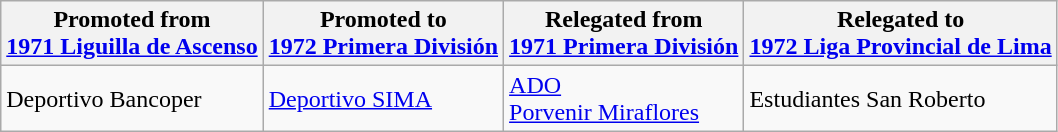<table class="wikitable">
<tr>
<th>Promoted from<br><a href='#'>1971 Liguilla de Ascenso</a></th>
<th>Promoted to<br><a href='#'>1972 Primera División</a></th>
<th>Relegated from<br><a href='#'>1971 Primera División</a></th>
<th>Relegated to<br><a href='#'>1972 Liga Provincial de Lima</a></th>
</tr>
<tr>
<td> Deportivo Bancoper </td>
<td> <a href='#'>Deportivo SIMA</a> </td>
<td> <a href='#'>ADO</a> <br> <a href='#'>Porvenir Miraflores</a> </td>
<td> Estudiantes San Roberto </td>
</tr>
</table>
